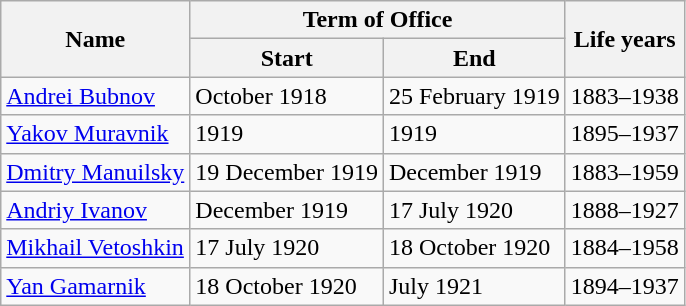<table class="wikitable">
<tr>
<th rowspan="2">Name</th>
<th colspan="2">Term of Office</th>
<th rowspan="2">Life years</th>
</tr>
<tr>
<th>Start</th>
<th>End</th>
</tr>
<tr>
<td><a href='#'>Andrei Bubnov</a></td>
<td>October 1918</td>
<td>25 February 1919</td>
<td>1883–1938</td>
</tr>
<tr>
<td><a href='#'>Yakov Muravnik</a></td>
<td>1919</td>
<td>1919</td>
<td>1895–1937</td>
</tr>
<tr>
<td><a href='#'>Dmitry Manuilsky</a></td>
<td>19 December 1919</td>
<td>December 1919</td>
<td>1883–1959</td>
</tr>
<tr>
<td><a href='#'>Andriy Ivanov</a></td>
<td>December 1919</td>
<td>17 July 1920</td>
<td>1888–1927</td>
</tr>
<tr>
<td><a href='#'>Mikhail Vetoshkin</a></td>
<td>17 July 1920</td>
<td>18 October 1920</td>
<td>1884–1958</td>
</tr>
<tr>
<td><a href='#'>Yan Gamarnik</a></td>
<td>18 October 1920</td>
<td>July 1921</td>
<td>1894–1937</td>
</tr>
</table>
